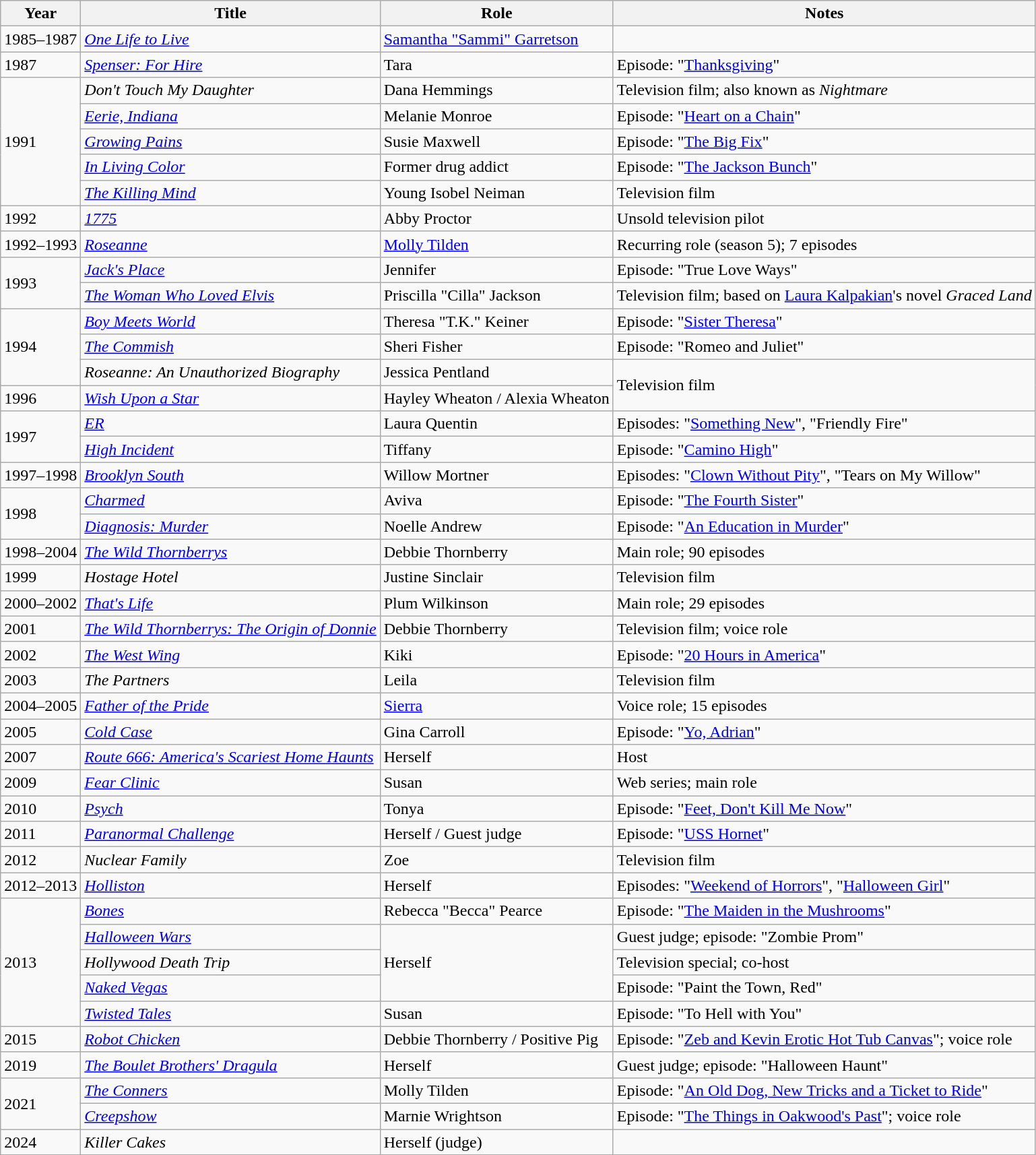<table class="wikitable sortable">
<tr>
<th>Year</th>
<th>Title</th>
<th>Role</th>
<th class="unsortable">Notes</th>
</tr>
<tr>
<td>1985–1987</td>
<td><em><a href='#'>One Life to Live</a></em></td>
<td><a href='#'>Samantha "Sammi" Garretson</a></td>
<td></td>
</tr>
<tr>
<td>1987</td>
<td><em><a href='#'>Spenser: For Hire</a></em></td>
<td>Tara</td>
<td>Episode: "<a href='#'>Thanksgiving</a>"</td>
</tr>
<tr>
<td rowspan="5">1991</td>
<td><em>Don't Touch My Daughter</em></td>
<td>Dana Hemmings</td>
<td>Television film; also known as <em>Nightmare</em></td>
</tr>
<tr>
<td><em><a href='#'>Eerie, Indiana</a></em></td>
<td>Melanie Monroe</td>
<td>Episode: "<a href='#'>Heart on a Chain</a>"</td>
</tr>
<tr>
<td><em><a href='#'>Growing Pains</a></em></td>
<td>Susie Maxwell</td>
<td>Episode: "<a href='#'>The Big Fix</a>"</td>
</tr>
<tr>
<td><em><a href='#'>In Living Color</a></em></td>
<td>Former drug addict</td>
<td>Episode: "<a href='#'>The Jackson Bunch</a>"</td>
</tr>
<tr>
<td data-sort-value="Killing Mind, The"><em><a href='#'>The Killing Mind</a></em></td>
<td>Young Isobel Neiman</td>
<td>Television film</td>
</tr>
<tr>
<td>1992</td>
<td><em><a href='#'>1775</a></em></td>
<td>Abby Proctor</td>
<td>Unsold television pilot</td>
</tr>
<tr>
<td>1992–1993</td>
<td><em><a href='#'>Roseanne</a></em></td>
<td><a href='#'>Molly Tilden</a></td>
<td>Recurring role (season 5); 7 episodes</td>
</tr>
<tr>
<td rowspan="2">1993</td>
<td><em><a href='#'>Jack's Place</a></em></td>
<td>Jennifer</td>
<td>Episode: "True Love Ways"</td>
</tr>
<tr>
<td data-sort-value="Woman Who Loved Elvis, The"><em><a href='#'>The Woman Who Loved Elvis</a></em></td>
<td>Priscilla "Cilla" Jackson</td>
<td>Television film; based on <a href='#'>Laura Kalpakian</a>'s novel <em>Graced Land</em></td>
</tr>
<tr>
<td rowspan="3">1994</td>
<td><em><a href='#'>Boy Meets World</a></em></td>
<td>Theresa "T.K." Keiner</td>
<td>Episode: "<a href='#'>Sister Theresa</a>"</td>
</tr>
<tr>
<td data-sort-value="Commish, The"><em><a href='#'>The Commish</a></em></td>
<td>Sheri Fisher</td>
<td>Episode: "Romeo and Juliet"</td>
</tr>
<tr>
<td><em>Roseanne: An Unauthorized Biography</em></td>
<td>Jessica Pentland</td>
<td rowspan="2">Television film</td>
</tr>
<tr>
<td>1996</td>
<td><em><a href='#'>Wish Upon a Star</a></em></td>
<td>Hayley Wheaton / Alexia Wheaton</td>
</tr>
<tr>
<td rowspan="2">1997</td>
<td><em><a href='#'>ER</a></em></td>
<td>Laura Quentin</td>
<td>Episodes: "<a href='#'>Something New</a>", "Friendly Fire"</td>
</tr>
<tr>
<td><em><a href='#'>High Incident</a></em></td>
<td>Tiffany</td>
<td>Episode: "<a href='#'>Camino High</a>"</td>
</tr>
<tr>
<td>1997–1998</td>
<td><em><a href='#'>Brooklyn South</a></em></td>
<td>Willow Mortner</td>
<td>Episodes: "<a href='#'>Clown Without Pity</a>", "Tears on My Willow"</td>
</tr>
<tr>
<td rowspan="2">1998</td>
<td><em><a href='#'>Charmed</a></em></td>
<td>Aviva</td>
<td>Episode: "<a href='#'>The Fourth Sister</a>"</td>
</tr>
<tr>
<td><em><a href='#'>Diagnosis: Murder</a></em></td>
<td>Noelle Andrew</td>
<td>Episode: "<a href='#'>An Education in Murder</a>"</td>
</tr>
<tr>
<td>1998–2004</td>
<td data-sort-value="Wild Thornberrys, The"><em><a href='#'>The Wild Thornberrys</a></em></td>
<td>Debbie Thornberry</td>
<td>Main role; 90 episodes</td>
</tr>
<tr>
<td>1999</td>
<td><em>Hostage Hotel</em></td>
<td>Justine Sinclair</td>
<td>Television film</td>
</tr>
<tr>
<td>2000–2002</td>
<td><em><a href='#'>That's Life</a></em></td>
<td>Plum Wilkinson</td>
<td>Main role; 29 episodes</td>
</tr>
<tr>
<td>2001</td>
<td data-sort-value="Wild Thornberrys: The Origin of Donnie, The"><em><a href='#'>The Wild Thornberrys: The Origin of Donnie</a></em></td>
<td>Debbie Thornberry</td>
<td>Television film; voice role</td>
</tr>
<tr>
<td>2002</td>
<td data-sort-value="West Wing, The"><em><a href='#'>The West Wing</a></em></td>
<td>Kiki</td>
<td>Episode: "<a href='#'>20 Hours in America</a>"</td>
</tr>
<tr>
<td>2003</td>
<td data-sort-value="Partners, The"><em>The Partners</em></td>
<td>Leila</td>
<td>Television film</td>
</tr>
<tr>
<td>2004–2005</td>
<td><em><a href='#'>Father of the Pride</a></em></td>
<td><a href='#'>Sierra</a></td>
<td>Voice role; 15 episodes</td>
</tr>
<tr>
<td>2005</td>
<td><em><a href='#'>Cold Case</a></em></td>
<td>Gina Carroll</td>
<td>Episode: "<a href='#'>Yo, Adrian</a>"</td>
</tr>
<tr>
<td>2007</td>
<td><em><a href='#'>Route 666: America's Scariest Home Haunts</a></em></td>
<td>Herself</td>
<td>Host</td>
</tr>
<tr>
<td>2009</td>
<td><em><a href='#'>Fear Clinic</a></em></td>
<td>Susan</td>
<td>Web series; main role</td>
</tr>
<tr>
<td>2010</td>
<td><em><a href='#'>Psych</a></em></td>
<td>Tonya</td>
<td>Episode: "<a href='#'>Feet, Don't Kill Me Now</a>"</td>
</tr>
<tr>
<td>2011</td>
<td><em><a href='#'>Paranormal Challenge</a></em></td>
<td>Herself / Guest judge</td>
<td>Episode: "<a href='#'>USS Hornet</a>"</td>
</tr>
<tr>
<td>2012</td>
<td><em>Nuclear Family</em></td>
<td>Zoe</td>
<td>Television film</td>
</tr>
<tr>
<td>2012–2013</td>
<td><em><a href='#'>Holliston</a></em></td>
<td>Herself</td>
<td>Episodes: "<a href='#'>Weekend of Horrors</a>", "<a href='#'>Halloween Girl</a>"</td>
</tr>
<tr>
<td rowspan="5">2013</td>
<td><em><a href='#'>Bones</a></em></td>
<td>Rebecca "Becca" Pearce</td>
<td>Episode: "<a href='#'>The Maiden in the Mushrooms</a>"</td>
</tr>
<tr>
<td><em><a href='#'>Halloween Wars</a></em></td>
<td rowspan="3">Herself</td>
<td>Guest judge; episode: "Zombie Prom"</td>
</tr>
<tr>
<td><em>Hollywood Death Trip</em></td>
<td>Television special; co-host</td>
</tr>
<tr>
<td><em><a href='#'>Naked Vegas</a></em></td>
<td>Episode: "Paint the Town, Red"</td>
</tr>
<tr>
<td><em><a href='#'>Twisted Tales</a></em></td>
<td>Susan</td>
<td>Episode: "To Hell with You"</td>
</tr>
<tr>
<td>2015</td>
<td><em><a href='#'>Robot Chicken</a></em></td>
<td>Debbie Thornberry / Positive Pig</td>
<td>Episode: "<a href='#'>Zeb and Kevin Erotic Hot Tub Canvas</a>"; voice role</td>
</tr>
<tr>
<td>2019</td>
<td data-sort-value="Boulet Brothers' Dragula, The"><em><a href='#'>The Boulet Brothers' Dragula</a></em></td>
<td>Herself</td>
<td>Guest judge; episode: "Halloween Haunt"</td>
</tr>
<tr>
<td rowspan="2">2021</td>
<td><em><a href='#'>The Conners</a></em></td>
<td>Molly Tilden</td>
<td>Episode: "<a href='#'>An Old Dog, New Tricks and a Ticket to Ride</a>"</td>
</tr>
<tr>
<td><em><a href='#'>Creepshow</a></em></td>
<td>Marnie Wrightson</td>
<td>Episode: "<a href='#'>The Things in Oakwood's Past</a>"; voice role</td>
</tr>
<tr>
<td>2024</td>
<td><em>Killer Cakes</em></td>
<td>Herself (judge)</td>
<td></td>
</tr>
</table>
